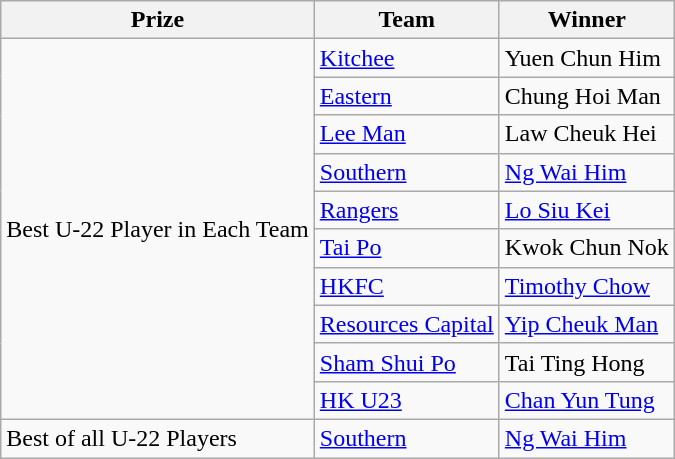<table class="wikitable">
<tr>
<th>Prize</th>
<th>Team</th>
<th>Winner</th>
</tr>
<tr>
<td rowspan=10>Best U-22 Player in Each Team</td>
<td><a href='#'>Kitchee</a></td>
<td> Yuen Chun Him</td>
</tr>
<tr>
<td><a href='#'>Eastern</a></td>
<td> Chung Hoi Man</td>
</tr>
<tr>
<td><a href='#'>Lee Man</a></td>
<td> Law Cheuk Hei</td>
</tr>
<tr>
<td><a href='#'>Southern</a></td>
<td> <a href='#'>Ng Wai Him</a></td>
</tr>
<tr>
<td><a href='#'>Rangers</a></td>
<td> <a href='#'>Lo Siu Kei</a></td>
</tr>
<tr>
<td><a href='#'>Tai Po</a></td>
<td> Kwok Chun Nok</td>
</tr>
<tr>
<td><a href='#'>HKFC</a></td>
<td> <a href='#'>Timothy Chow</a></td>
</tr>
<tr>
<td><a href='#'>Resources Capital</a></td>
<td> <a href='#'>Yip Cheuk Man</a></td>
</tr>
<tr>
<td><a href='#'>Sham Shui Po</a></td>
<td> Tai Ting Hong</td>
</tr>
<tr>
<td><a href='#'>HK U23</a></td>
<td> <a href='#'>Chan Yun Tung</a></td>
</tr>
<tr>
<td>Best of all U-22 Players</td>
<td><a href='#'>Southern</a></td>
<td> <a href='#'>Ng Wai Him</a></td>
</tr>
</table>
